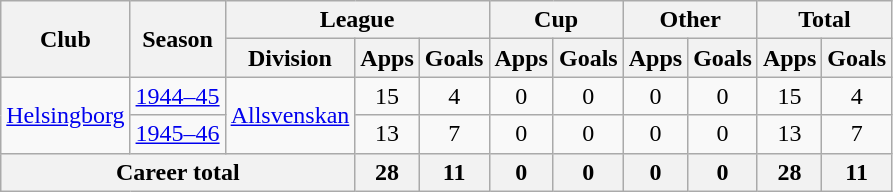<table class="wikitable" style="text-align: center">
<tr>
<th rowspan="2">Club</th>
<th rowspan="2">Season</th>
<th colspan="3">League</th>
<th colspan="2">Cup</th>
<th colspan="2">Other</th>
<th colspan="2">Total</th>
</tr>
<tr>
<th>Division</th>
<th>Apps</th>
<th>Goals</th>
<th>Apps</th>
<th>Goals</th>
<th>Apps</th>
<th>Goals</th>
<th>Apps</th>
<th>Goals</th>
</tr>
<tr>
<td rowspan="2"><a href='#'>Helsingborg</a></td>
<td><a href='#'>1944–45</a></td>
<td rowspan="2"><a href='#'>Allsvenskan</a></td>
<td>15</td>
<td>4</td>
<td>0</td>
<td>0</td>
<td>0</td>
<td>0</td>
<td>15</td>
<td>4</td>
</tr>
<tr>
<td><a href='#'>1945–46</a></td>
<td>13</td>
<td>7</td>
<td>0</td>
<td>0</td>
<td>0</td>
<td>0</td>
<td>13</td>
<td>7</td>
</tr>
<tr>
<th colspan="3">Career total</th>
<th>28</th>
<th>11</th>
<th>0</th>
<th>0</th>
<th>0</th>
<th>0</th>
<th>28</th>
<th>11</th>
</tr>
</table>
